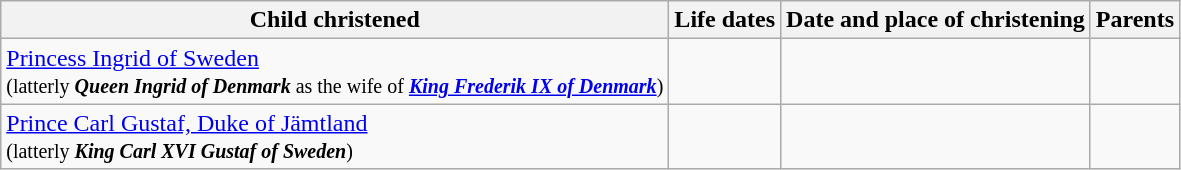<table class="wikitable">
<tr>
<th>Child christened</th>
<th>Life dates</th>
<th>Date and place of christening</th>
<th>Parents</th>
</tr>
<tr>
<td><a href='#'>Princess Ingrid of Sweden</a><br><small>(latterly <strong><em>Queen Ingrid of Denmark</em></strong> as the wife of <strong><em><a href='#'>King Frederik IX of Denmark</a></em></strong>)</small></td>
<td></td>
<td></td>
<td></td>
</tr>
<tr>
<td><a href='#'>Prince Carl Gustaf, Duke of Jämtland</a><br><small>(latterly <strong><em>King Carl XVI Gustaf of Sweden</em></strong>)</small></td>
<td></td>
<td></td>
<td></td>
</tr>
</table>
